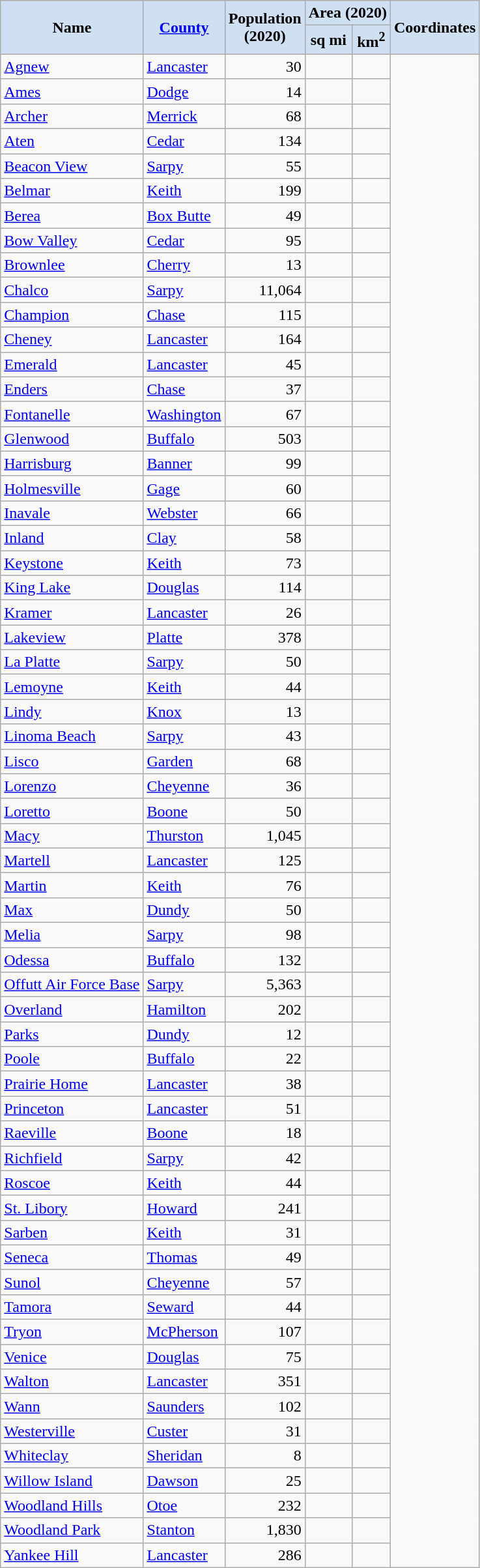<table class="wikitable sortable">
<tr>
<th style="background-color:#CEE0F2;" rowspan=2>Name</th>
<th style="background-color:#CEE0F2;" rowspan=2><a href='#'>County</a></th>
<th numbers style="background-color:#CEE0F2;" rowspan=2>Population<br>(2020)</th>
<th style="background-color:#CEE0F2;" colspan=2>Area (2020)</th>
<th style="background-color:#CEE0F2;" rowspan=2>Coordinates</th>
</tr>
<tr>
<th style="background-color:#CEE0F2;">sq mi</th>
<th style="background-color:#CEE0F2;">km<sup>2</sup></th>
</tr>
<tr>
<td><a href='#'>Agnew</a></td>
<td><a href='#'>Lancaster</a></td>
<td align=right>30</td>
<td></td>
<td></td>
</tr>
<tr>
<td><a href='#'>Ames</a></td>
<td><a href='#'>Dodge</a></td>
<td align=right>14</td>
<td></td>
<td></td>
</tr>
<tr>
<td><a href='#'>Archer</a></td>
<td><a href='#'>Merrick</a></td>
<td align=right>68</td>
<td></td>
<td></td>
</tr>
<tr>
<td><a href='#'>Aten</a></td>
<td><a href='#'>Cedar</a></td>
<td align=right>134</td>
<td></td>
<td></td>
</tr>
<tr>
<td><a href='#'>Beacon View</a></td>
<td><a href='#'>Sarpy</a></td>
<td align=right>55</td>
<td></td>
<td></td>
</tr>
<tr>
<td><a href='#'>Belmar</a></td>
<td><a href='#'>Keith</a></td>
<td align=right>199</td>
<td></td>
<td></td>
</tr>
<tr>
<td><a href='#'>Berea</a></td>
<td><a href='#'>Box Butte</a></td>
<td align=right>49</td>
<td></td>
<td></td>
</tr>
<tr>
<td><a href='#'>Bow Valley</a></td>
<td><a href='#'>Cedar</a></td>
<td align=right>95</td>
<td></td>
<td></td>
</tr>
<tr>
<td><a href='#'>Brownlee</a></td>
<td><a href='#'>Cherry</a></td>
<td align=right>13</td>
<td></td>
<td></td>
</tr>
<tr>
<td><a href='#'>Chalco</a></td>
<td><a href='#'>Sarpy</a></td>
<td align=right>11,064</td>
<td></td>
<td></td>
</tr>
<tr>
<td><a href='#'>Champion</a></td>
<td><a href='#'>Chase</a></td>
<td align=right>115</td>
<td></td>
<td></td>
</tr>
<tr>
<td><a href='#'>Cheney</a></td>
<td><a href='#'>Lancaster</a></td>
<td align=right>164</td>
<td></td>
<td></td>
</tr>
<tr>
<td><a href='#'>Emerald</a></td>
<td><a href='#'>Lancaster</a></td>
<td align=right>45</td>
<td></td>
<td></td>
</tr>
<tr>
<td><a href='#'>Enders</a></td>
<td><a href='#'>Chase</a></td>
<td align=right>37</td>
<td></td>
<td></td>
</tr>
<tr>
<td><a href='#'>Fontanelle</a></td>
<td><a href='#'>Washington</a></td>
<td align=right>67</td>
<td></td>
<td></td>
</tr>
<tr>
<td><a href='#'>Glenwood</a></td>
<td><a href='#'>Buffalo</a></td>
<td align=right>503</td>
<td></td>
<td></td>
</tr>
<tr>
<td><a href='#'>Harrisburg</a></td>
<td><a href='#'>Banner</a></td>
<td align=right>99</td>
<td></td>
<td></td>
</tr>
<tr>
<td><a href='#'>Holmesville</a></td>
<td><a href='#'>Gage</a></td>
<td align=right>60</td>
<td></td>
<td></td>
</tr>
<tr>
<td><a href='#'>Inavale</a></td>
<td><a href='#'>Webster</a></td>
<td align=right>66</td>
<td></td>
<td></td>
</tr>
<tr>
<td><a href='#'>Inland</a></td>
<td><a href='#'>Clay</a></td>
<td align=right>58</td>
<td></td>
<td></td>
</tr>
<tr>
<td><a href='#'>Keystone</a></td>
<td><a href='#'>Keith</a></td>
<td align=right>73</td>
<td></td>
<td></td>
</tr>
<tr>
<td><a href='#'>King Lake</a></td>
<td><a href='#'>Douglas</a></td>
<td align=right>114</td>
<td></td>
<td></td>
</tr>
<tr>
<td><a href='#'>Kramer</a></td>
<td><a href='#'>Lancaster</a></td>
<td align=right>26</td>
<td></td>
<td></td>
</tr>
<tr>
<td><a href='#'>Lakeview</a></td>
<td><a href='#'>Platte</a></td>
<td align=right>378</td>
<td></td>
<td></td>
</tr>
<tr>
<td><a href='#'>La Platte</a></td>
<td><a href='#'>Sarpy</a></td>
<td align=right>50</td>
<td></td>
<td></td>
</tr>
<tr>
<td><a href='#'>Lemoyne</a></td>
<td><a href='#'>Keith</a></td>
<td align=right>44</td>
<td></td>
<td></td>
</tr>
<tr>
<td><a href='#'>Lindy</a></td>
<td><a href='#'>Knox</a></td>
<td align=right>13</td>
<td></td>
<td></td>
</tr>
<tr>
<td><a href='#'>Linoma Beach</a></td>
<td><a href='#'>Sarpy</a></td>
<td align=right>43</td>
<td></td>
<td></td>
</tr>
<tr>
<td><a href='#'>Lisco</a></td>
<td><a href='#'>Garden</a></td>
<td align=right>68</td>
<td></td>
<td></td>
</tr>
<tr>
<td><a href='#'>Lorenzo</a></td>
<td><a href='#'>Cheyenne</a></td>
<td align=right>36</td>
<td></td>
<td></td>
</tr>
<tr>
<td><a href='#'>Loretto</a></td>
<td><a href='#'>Boone</a></td>
<td align=right>50</td>
<td></td>
<td></td>
</tr>
<tr>
<td><a href='#'>Macy</a></td>
<td><a href='#'>Thurston</a></td>
<td align=right>1,045</td>
<td></td>
<td></td>
</tr>
<tr>
<td><a href='#'>Martell</a></td>
<td><a href='#'>Lancaster</a></td>
<td align=right>125</td>
<td></td>
<td></td>
</tr>
<tr>
<td><a href='#'>Martin</a></td>
<td><a href='#'>Keith</a></td>
<td align=right>76</td>
<td></td>
<td></td>
</tr>
<tr>
<td><a href='#'>Max</a></td>
<td><a href='#'>Dundy</a></td>
<td align=right>50</td>
<td></td>
<td></td>
</tr>
<tr>
<td><a href='#'>Melia</a></td>
<td><a href='#'>Sarpy</a></td>
<td align=right>98</td>
<td></td>
<td></td>
</tr>
<tr>
<td><a href='#'>Odessa</a></td>
<td><a href='#'>Buffalo</a></td>
<td align=right>132</td>
<td></td>
<td></td>
</tr>
<tr>
<td><a href='#'>Offutt Air Force Base</a></td>
<td><a href='#'>Sarpy</a></td>
<td align=right>5,363</td>
<td></td>
<td></td>
</tr>
<tr>
<td><a href='#'>Overland</a></td>
<td><a href='#'>Hamilton</a></td>
<td align=right>202</td>
<td></td>
<td></td>
</tr>
<tr>
<td><a href='#'>Parks</a></td>
<td><a href='#'>Dundy</a></td>
<td align=right>12</td>
<td></td>
<td></td>
</tr>
<tr>
<td><a href='#'>Poole</a></td>
<td><a href='#'>Buffalo</a></td>
<td align=right>22</td>
<td></td>
<td></td>
</tr>
<tr>
<td><a href='#'>Prairie Home</a></td>
<td><a href='#'>Lancaster</a></td>
<td align=right>38</td>
<td></td>
<td></td>
</tr>
<tr>
<td><a href='#'>Princeton</a></td>
<td><a href='#'>Lancaster</a></td>
<td align=right>51</td>
<td></td>
<td></td>
</tr>
<tr>
<td><a href='#'>Raeville</a></td>
<td><a href='#'>Boone</a></td>
<td align=right>18</td>
<td></td>
<td></td>
</tr>
<tr>
<td><a href='#'>Richfield</a></td>
<td><a href='#'>Sarpy</a></td>
<td align=right>42</td>
<td></td>
<td></td>
</tr>
<tr>
<td><a href='#'>Roscoe</a></td>
<td><a href='#'>Keith</a></td>
<td align=right>44</td>
<td></td>
<td></td>
</tr>
<tr>
<td><a href='#'>St. Libory</a></td>
<td><a href='#'>Howard</a></td>
<td align=right>241</td>
<td></td>
<td></td>
</tr>
<tr>
<td><a href='#'>Sarben</a></td>
<td><a href='#'>Keith</a></td>
<td align=right>31</td>
<td></td>
<td></td>
</tr>
<tr>
<td><a href='#'>Seneca</a></td>
<td><a href='#'>Thomas</a></td>
<td align=right>49</td>
<td></td>
<td></td>
</tr>
<tr>
<td><a href='#'>Sunol</a></td>
<td><a href='#'>Cheyenne</a></td>
<td align=right>57</td>
<td></td>
<td></td>
</tr>
<tr>
<td><a href='#'>Tamora</a></td>
<td><a href='#'>Seward</a></td>
<td align=right>44</td>
<td></td>
<td></td>
</tr>
<tr>
<td><a href='#'>Tryon</a></td>
<td><a href='#'>McPherson</a></td>
<td align=right>107</td>
<td></td>
<td></td>
</tr>
<tr>
<td><a href='#'>Venice</a></td>
<td><a href='#'>Douglas</a></td>
<td align=right>75</td>
<td></td>
<td></td>
</tr>
<tr>
<td><a href='#'>Walton</a></td>
<td><a href='#'>Lancaster</a></td>
<td align=right>351</td>
<td></td>
<td></td>
</tr>
<tr>
<td><a href='#'>Wann</a></td>
<td><a href='#'>Saunders</a></td>
<td align=right>102</td>
<td></td>
<td></td>
</tr>
<tr>
<td><a href='#'>Westerville</a></td>
<td><a href='#'>Custer</a></td>
<td align=right>31</td>
<td></td>
<td></td>
</tr>
<tr>
<td><a href='#'>Whiteclay</a></td>
<td><a href='#'>Sheridan</a></td>
<td align=right>8</td>
<td></td>
<td></td>
</tr>
<tr>
<td><a href='#'>Willow Island</a></td>
<td><a href='#'>Dawson</a></td>
<td align=right>25</td>
<td></td>
<td></td>
</tr>
<tr>
<td><a href='#'>Woodland Hills</a></td>
<td><a href='#'>Otoe</a></td>
<td align=right>232</td>
<td></td>
<td></td>
</tr>
<tr>
<td><a href='#'>Woodland Park</a></td>
<td><a href='#'>Stanton</a></td>
<td align=right>1,830</td>
<td></td>
<td></td>
</tr>
<tr>
<td><a href='#'>Yankee Hill</a></td>
<td><a href='#'>Lancaster</a></td>
<td align=right>286</td>
<td></td>
<td></td>
</tr>
</table>
